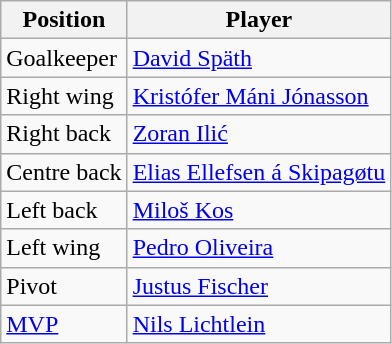<table class="wikitable">
<tr>
<th>Position</th>
<th>Player</th>
</tr>
<tr>
<td>Goalkeeper</td>
<td> <a href='#'>David Späth</a></td>
</tr>
<tr>
<td>Right wing</td>
<td> <a href='#'>Kristófer Máni Jónasson</a></td>
</tr>
<tr>
<td>Right back</td>
<td> <a href='#'>Zoran Ilić</a></td>
</tr>
<tr>
<td>Centre back</td>
<td> <a href='#'>Elias Ellefsen á Skipagøtu</a></td>
</tr>
<tr>
<td>Left back</td>
<td> <a href='#'>Miloš Kos</a></td>
</tr>
<tr>
<td>Left wing</td>
<td> <a href='#'>Pedro Oliveira</a></td>
</tr>
<tr>
<td>Pivot</td>
<td> <a href='#'>Justus Fischer</a></td>
</tr>
<tr>
<td><a href='#'>MVP</a></td>
<td> <a href='#'>Nils Lichtlein</a></td>
</tr>
</table>
